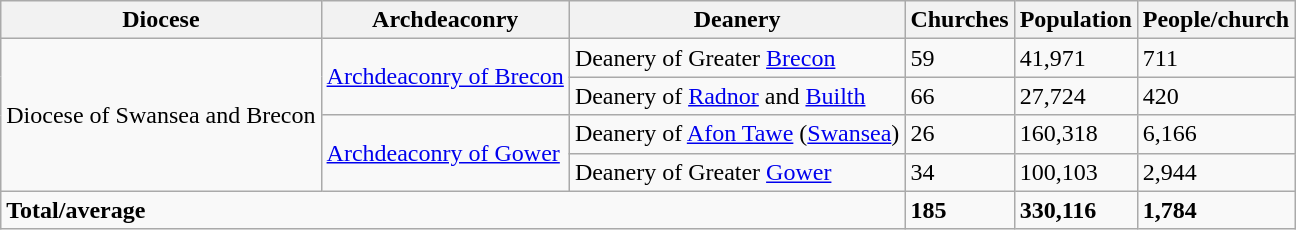<table class="wikitable">
<tr>
<th>Diocese</th>
<th>Archdeaconry</th>
<th>Deanery</th>
<th>Churches</th>
<th>Population</th>
<th>People/church</th>
</tr>
<tr>
<td rowspan="4">Diocese of Swansea and Brecon</td>
<td rowspan="2"><a href='#'>Archdeaconry of Brecon</a></td>
<td>Deanery of Greater <a href='#'>Brecon</a></td>
<td>59</td>
<td>41,971</td>
<td>711</td>
</tr>
<tr>
<td>Deanery of <a href='#'>Radnor</a> and <a href='#'>Builth</a></td>
<td>66</td>
<td>27,724</td>
<td>420</td>
</tr>
<tr>
<td rowspan="2"><a href='#'>Archdeaconry of Gower</a></td>
<td>Deanery of <a href='#'>Afon Tawe</a> (<a href='#'>Swansea</a>)</td>
<td>26</td>
<td>160,318</td>
<td>6,166</td>
</tr>
<tr>
<td>Deanery of Greater <a href='#'>Gower</a></td>
<td>34</td>
<td>100,103</td>
<td>2,944</td>
</tr>
<tr>
<td colspan="3"><strong>Total/average</strong></td>
<td><strong>185</strong></td>
<td><strong>330,116</strong></td>
<td><strong>1,784</strong></td>
</tr>
</table>
